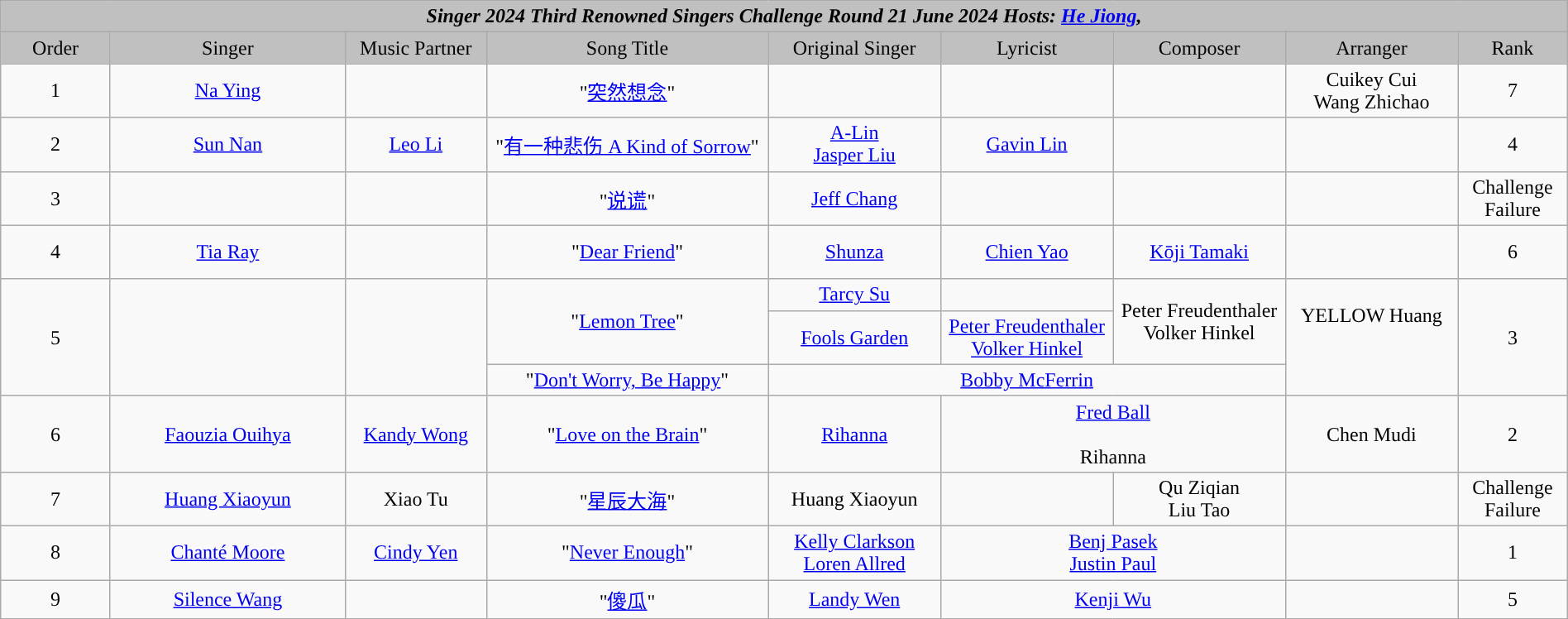<table class="wikitable sortable mw-collapsible iamasinger-s09" width="100%" style="text-align:center">
<tr align=center style="background:silver">
<td colspan="9"><div><strong><em>Singer<em> 2024 Third Renowned Singers Challenge Round 21 June 2024 Hosts: <a href='#'>He Jiong</a>, <strong></div></td>
</tr>
<tr style="background:silver">
<td style="width:7%"></strong>Order<strong></td>
<td style="width:15%"></strong>Singer<strong></td>
<td style="width:9%"></strong>Music Partner<strong></td>
<td style="width:18%"></strong>Song Title<strong></td>
<td style="width:11%"></strong>Original Singer<strong></td>
<td style=width:11%"></strong>Lyricist<strong></td>
<td style="width:11%"></strong>Composer<strong></td>
<td style="width:11%"></strong>Arranger<strong></td>
<td style="width:7%"></strong>Rank<strong></td>
</tr>
<tr>
<td>1</td>
<td><a href='#'>Na Ying</a></td>
<td></td>
<td>"<a href='#'>突然想念</a>"</td>
<td></td>
<td></td>
<td></td>
<td>Cuikey Cui <br>Wang Zhichao <br></td>
<td>7</td>
</tr>
<tr>
<td>2</td>
<td><a href='#'>Sun Nan</a></td>
<td><a href='#'>Leo Li</a></td>
<td>"<a href='#'>有一种悲伤 A Kind of Sorrow</a>"</td>
<td><a href='#'>A-Lin</a><br><a href='#'>Jasper Liu</a></td>
<td><a href='#'>Gavin Lin</a></td>
<td></td>
<td></td>
<td>4</td>
</tr>
<tr>
<td>3</td>
<td></td>
<td></td>
<td>"<a href='#'>说谎</a>"</td>
<td><a href='#'>Jeff Chang</a></td>
<td></td>
<td></td>
<td></td>
<td>Challenge Failure</td>
</tr>
<tr>
<td>4</td>
<td><a href='#'>Tia Ray</a></td>
<td></td>
<td>"<a href='#'>Dear Friend</a>"</td>
<td><a href='#'>Shunza</a></td>
<td><a href='#'>Chien Yao</a></td>
<td><a href='#'>Kōji Tamaki</a></td>
<td><br><br></td>
<td>6</td>
</tr>
<tr>
<td rowspan=3>5</td>
<td rowspan=3></td>
<td rowspan=3></td>
<td rowspan=2>"<a href='#'>Lemon Tree</a>"</td>
<td><a href='#'>Tarcy Su</a></td>
<td></td>
<td rowspan=2>Peter Freudenthaler <br>Volker Hinkel</td>
<td rowspan=3>YELLOW Huang<br><br><br></td>
<td rowspan=3>3</td>
</tr>
<tr>
<td><a href='#'>Fools Garden</a></td>
<td><a href='#'>Peter Freudenthaler</a><br><a href='#'>Volker Hinkel</a></td>
</tr>
<tr>
<td>"<a href='#'>Don't Worry, Be Happy</a>"</td>
<td colspan=3><a href='#'>Bobby McFerrin</a></td>
</tr>
<tr>
<td>6</td>
<td><a href='#'>Faouzia Ouihya</a></td>
<td><a href='#'>Kandy Wong</a></td>
<td>"<a href='#'>Love on the Brain</a>"</td>
<td><a href='#'>Rihanna</a></td>
<td colspan=2><a href='#'>Fred Ball</a><br><br>Rihanna</td>
<td>Chen Mudi</td>
<td>2</td>
</tr>
<tr>
<td>7</td>
<td><a href='#'>Huang Xiaoyun</a></td>
<td>Xiao Tu</td>
<td>"<a href='#'>星辰大海</a>"</td>
<td>Huang Xiaoyun</td>
<td><br> <br> </td>
<td>Qu Ziqian<br>Liu Tao</td>
<td></td>
<td>Challenge Failure</td>
</tr>
<tr>
<td>8</td>
<td><a href='#'>Chanté Moore</a></td>
<td><a href='#'>Cindy Yen</a></td>
<td>"<a href='#'>Never Enough</a>"</td>
<td><a href='#'>Kelly Clarkson</a><br><a href='#'>Loren Allred</a></td>
<td colspan=2><a href='#'>Benj Pasek<br>Justin Paul</a></td>
<td></td>
<td>1</td>
</tr>
<tr>
<td>9</td>
<td><a href='#'>Silence Wang</a></td>
<td></td>
<td>"<a href='#'>傻瓜</a>"</td>
<td><a href='#'>Landy Wen</a></td>
<td colspan=2><a href='#'>Kenji Wu</a></td>
<td></td>
<td>5</td>
</tr>
</table>
